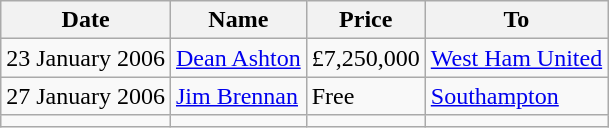<table class="wikitable">
<tr>
<th>Date</th>
<th>Name</th>
<th>Price</th>
<th>To</th>
</tr>
<tr>
<td>23 January 2006</td>
<td> <a href='#'>Dean Ashton</a></td>
<td>£7,250,000</td>
<td> <a href='#'>West Ham United</a></td>
</tr>
<tr>
<td>27 January 2006</td>
<td> <a href='#'>Jim Brennan</a></td>
<td>Free</td>
<td> <a href='#'>Southampton</a></td>
</tr>
<tr>
<td></td>
<td></td>
<td></td>
<td></td>
</tr>
</table>
